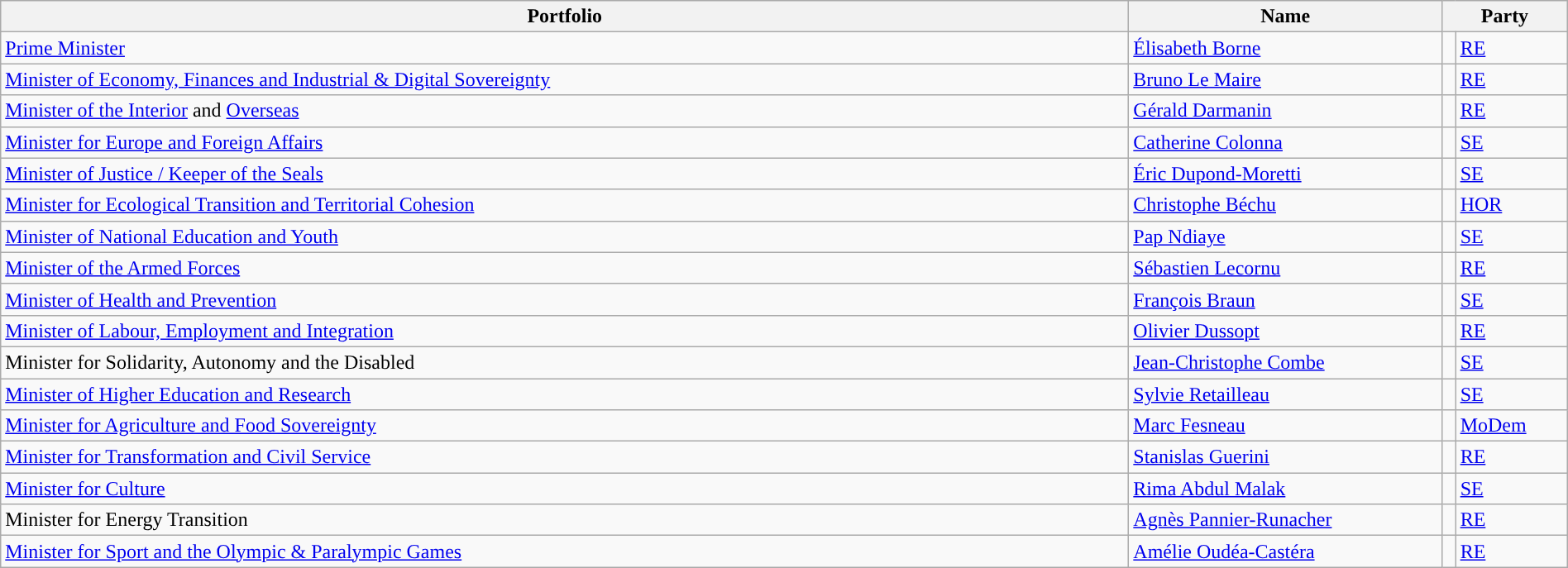<table class="wikitable" style="width:100%">
<tr>
<th>Portfolio</th>
<th style="width:20%">Name</th>
<th colspan="2" style="width:8%">Party</th>
</tr>
<tr>
<td><a href='#'>Prime Minister</a></td>
<td><a href='#'>Élisabeth Borne</a></td>
<td style="background:"></td>
<td><a href='#'>RE</a></td>
</tr>
<tr>
<td><a href='#'>Minister of Economy, Finances and Industrial & Digital Sovereignty</a></td>
<td><a href='#'>Bruno Le Maire</a></td>
<td style="background:"></td>
<td><a href='#'>RE</a></td>
</tr>
<tr>
<td><a href='#'>Minister of the Interior</a> and <a href='#'>Overseas</a></td>
<td><a href='#'>Gérald Darmanin</a></td>
<td style="background:"></td>
<td><a href='#'>RE</a></td>
</tr>
<tr>
<td><a href='#'>Minister for Europe and Foreign Affairs</a></td>
<td><a href='#'>Catherine Colonna</a></td>
<td style="background:"></td>
<td><a href='#'>SE</a></td>
</tr>
<tr>
<td><a href='#'>Minister of Justice / Keeper of the Seals</a></td>
<td><a href='#'>Éric Dupond-Moretti</a></td>
<td style="background:"></td>
<td><a href='#'>SE</a></td>
</tr>
<tr>
<td><a href='#'>Minister for Ecological Transition and Territorial Cohesion</a></td>
<td><a href='#'>Christophe Béchu</a></td>
<td style="background:"></td>
<td><a href='#'>HOR</a></td>
</tr>
<tr>
<td><a href='#'>Minister of National Education and Youth</a></td>
<td><a href='#'>Pap Ndiaye</a></td>
<td style="background:"></td>
<td><a href='#'>SE</a></td>
</tr>
<tr>
<td><a href='#'>Minister of the Armed Forces</a></td>
<td><a href='#'>Sébastien Lecornu</a></td>
<td style="background:"></td>
<td><a href='#'>RE</a></td>
</tr>
<tr>
<td><a href='#'>Minister of Health and Prevention</a></td>
<td><a href='#'>François Braun</a></td>
<td style="background:"></td>
<td><a href='#'>SE</a></td>
</tr>
<tr>
<td><a href='#'>Minister of Labour, Employment and Integration</a></td>
<td><a href='#'>Olivier Dussopt</a></td>
<td style="background:"></td>
<td><a href='#'>RE</a></td>
</tr>
<tr>
<td>Minister for Solidarity, Autonomy and the Disabled</td>
<td><a href='#'>Jean-Christophe Combe</a></td>
<td style="background:"></td>
<td><a href='#'>SE</a></td>
</tr>
<tr>
<td><a href='#'>Minister of Higher Education and Research</a></td>
<td><a href='#'>Sylvie Retailleau</a></td>
<td style="background:"></td>
<td><a href='#'>SE</a></td>
</tr>
<tr>
<td><a href='#'>Minister for Agriculture and Food Sovereignty</a></td>
<td><a href='#'>Marc Fesneau</a></td>
<td style=background:></td>
<td><a href='#'>MoDem</a></td>
</tr>
<tr>
<td><a href='#'>Minister for Transformation and Civil Service</a></td>
<td><a href='#'>Stanislas Guerini</a></td>
<td style="background:"></td>
<td><a href='#'>RE</a></td>
</tr>
<tr>
<td><a href='#'>Minister for Culture</a></td>
<td><a href='#'>Rima Abdul Malak</a></td>
<td style="background:"></td>
<td><a href='#'>SE</a></td>
</tr>
<tr>
<td>Minister for Energy Transition</td>
<td><a href='#'>Agnès Pannier-Runacher</a></td>
<td style="background:"></td>
<td><a href='#'>RE</a></td>
</tr>
<tr>
<td><a href='#'>Minister for Sport and the Olympic & Paralympic Games</a></td>
<td><a href='#'>Amélie Oudéa-Castéra</a></td>
<td style="background:"></td>
<td><a href='#'>RE</a></td>
</tr>
</table>
